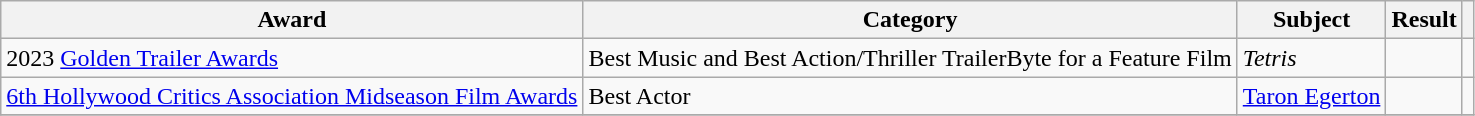<table class="wikitable">
<tr>
<th>Award</th>
<th>Category</th>
<th>Subject</th>
<th>Result</th>
<th></th>
</tr>
<tr>
<td>2023 <a href='#'>Golden Trailer Awards</a></td>
<td>Best Music and Best Action/Thriller TrailerByte for a Feature Film</td>
<td><em>Tetris</em></td>
<td></td>
<td></td>
</tr>
<tr>
<td><a href='#'>6th Hollywood Critics Association Midseason Film Awards</a></td>
<td>Best Actor</td>
<td><a href='#'>Taron Egerton</a></td>
<td></td>
<td></td>
</tr>
<tr>
</tr>
</table>
